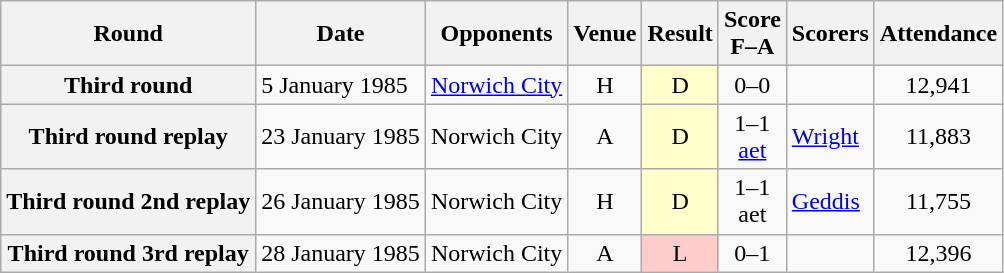<table class="wikitable plainrowheaders" style="text-align:center">
<tr>
<th scope="col">Round</th>
<th scope="col">Date</th>
<th scope="col">Opponents</th>
<th scope="col">Venue</th>
<th scope="col">Result</th>
<th scope="col">Score<br>F–A</th>
<th scope="col">Scorers</th>
<th scope="col">Attendance</th>
</tr>
<tr>
<th scope="row">Third round</th>
<td align="left">5 January 1985</td>
<td align="left"><a href='#'>Norwich City</a></td>
<td>H</td>
<td style="background:#ffc">D</td>
<td>0–0</td>
<td></td>
<td>12,941</td>
</tr>
<tr>
<th scope="row">Third round replay</th>
<td align="left">23 January 1985</td>
<td align="left">Norwich City</td>
<td>A</td>
<td style="background:#ffc">D</td>
<td>1–1<br><a href='#'>aet</a></td>
<td align="left"><a href='#'>Wright</a></td>
<td>11,883</td>
</tr>
<tr>
<th scope="row">Third round 2nd replay</th>
<td align="left">26 January 1985</td>
<td align="left">Norwich City</td>
<td>H</td>
<td style="background:#ffc">D</td>
<td>1–1<br>aet</td>
<td align="left"><a href='#'>Geddis</a></td>
<td>11,755</td>
</tr>
<tr>
<th scope="row">Third round 3rd replay</th>
<td align="left">28 January 1985</td>
<td align="left">Norwich City</td>
<td>A</td>
<td style="background:#fcc">L</td>
<td>0–1</td>
<td></td>
<td>12,396</td>
</tr>
</table>
